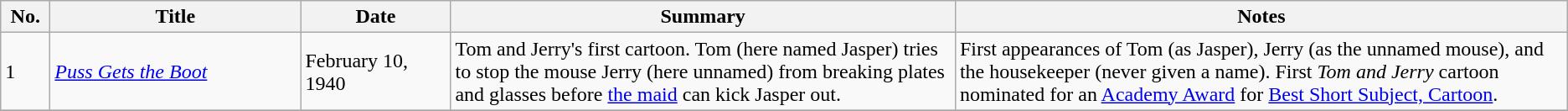<table class="wikitable">
<tr>
<th style="width:2em">No.</th>
<th style="width:12em">Title</th>
<th style="width:7em">Date</th>
<th>Summary</th>
<th>Notes</th>
</tr>
<tr>
<td>1</td>
<td><em><a href='#'>Puss Gets the Boot</a></em></td>
<td>February 10, 1940</td>
<td>Tom and Jerry's first cartoon. Tom (here named Jasper) tries to stop the mouse Jerry (here unnamed) from breaking plates and glasses before <a href='#'>the maid</a> can kick Jasper out.</td>
<td>First appearances of Tom (as Jasper), Jerry (as the unnamed mouse), and the housekeeper (never given a name). First <em>Tom and Jerry</em> cartoon nominated for an <a href='#'>Academy Award</a> for <a href='#'>Best Short Subject, Cartoon</a>.</td>
</tr>
<tr>
</tr>
</table>
